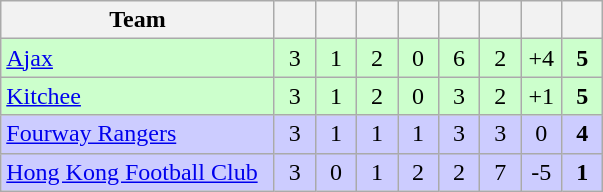<table class="wikitable" style="text-align:center;">
<tr>
<th width=175>Team</th>
<th width=20></th>
<th width=20></th>
<th width=20></th>
<th width=20></th>
<th width=20></th>
<th width=20></th>
<th width=20></th>
<th width=20></th>
</tr>
<tr bgcolor="#ccffcc">
<td align="left"><a href='#'>Ajax</a></td>
<td>3</td>
<td>1</td>
<td>2</td>
<td>0</td>
<td>6</td>
<td>2</td>
<td>+4</td>
<td><strong>5</strong></td>
</tr>
<tr bgcolor="#ccffcc">
<td align="left"><a href='#'>Kitchee</a></td>
<td>3</td>
<td>1</td>
<td>2</td>
<td>0</td>
<td>3</td>
<td>2</td>
<td>+1</td>
<td><strong>5</strong></td>
</tr>
<tr bgcolor="#ccccff">
<td align="left"><a href='#'>Fourway Rangers</a></td>
<td>3</td>
<td>1</td>
<td>1</td>
<td>1</td>
<td>3</td>
<td>3</td>
<td>0</td>
<td><strong>4</strong></td>
</tr>
<tr bgcolor="#ccccff">
<td align="left"><a href='#'>Hong Kong Football Club</a></td>
<td>3</td>
<td>0</td>
<td>1</td>
<td>2</td>
<td>2</td>
<td>7</td>
<td>-5</td>
<td><strong>1</strong></td>
</tr>
</table>
